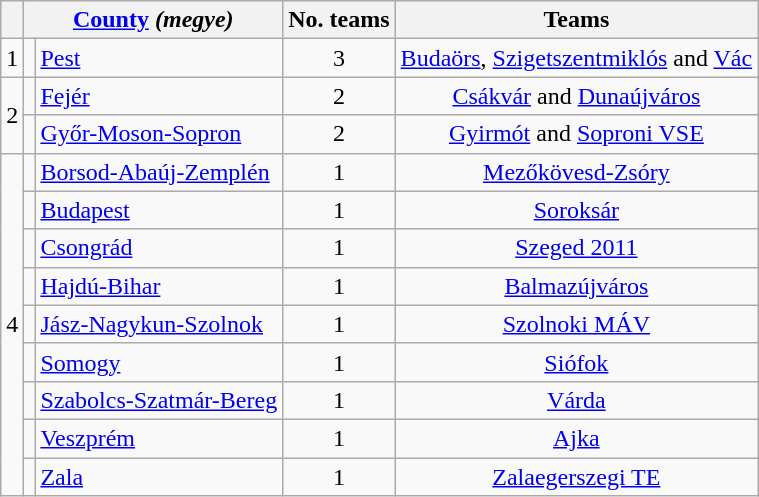<table class="wikitable">
<tr>
<th></th>
<th colspan=2><a href='#'>County</a> <em>(megye)</em></th>
<th>No. teams</th>
<th>Teams</th>
</tr>
<tr>
<td rowspan=1>1</td>
<td align=center></td>
<td><a href='#'>Pest</a></td>
<td align=center>3</td>
<td align=center><a href='#'>Budaörs</a>, <a href='#'>Szigetszentmiklós</a> and <a href='#'>Vác</a></td>
</tr>
<tr>
<td rowspan=2>2</td>
<td align=center></td>
<td><a href='#'>Fejér</a></td>
<td align=center>2</td>
<td align=center><a href='#'>Csákvár</a> and <a href='#'>Dunaújváros</a></td>
</tr>
<tr>
<td align=center></td>
<td><a href='#'>Győr-Moson-Sopron</a></td>
<td align=center>2</td>
<td align=center><a href='#'>Gyirmót</a> and <a href='#'>Soproni VSE</a></td>
</tr>
<tr>
<td rowspan=9>4</td>
<td align=center></td>
<td><a href='#'>Borsod-Abaúj-Zemplén</a></td>
<td align=center>1</td>
<td align=center><a href='#'>Mezőkövesd-Zsóry</a></td>
</tr>
<tr>
<td align=center></td>
<td><a href='#'>Budapest</a></td>
<td align=center>1</td>
<td align=center><a href='#'>Soroksár</a></td>
</tr>
<tr>
<td align=center></td>
<td><a href='#'>Csongrád</a></td>
<td align=center>1</td>
<td align=center><a href='#'>Szeged 2011</a></td>
</tr>
<tr>
<td align=center></td>
<td><a href='#'>Hajdú-Bihar</a></td>
<td align=center>1</td>
<td align=center><a href='#'>Balmazújváros</a></td>
</tr>
<tr>
<td align=center></td>
<td><a href='#'>Jász-Nagykun-Szolnok</a></td>
<td align=center>1</td>
<td align=center><a href='#'>Szolnoki MÁV</a></td>
</tr>
<tr>
<td align=center></td>
<td><a href='#'>Somogy</a></td>
<td align=center>1</td>
<td align=center><a href='#'>Siófok</a></td>
</tr>
<tr>
<td align=center></td>
<td><a href='#'>Szabolcs-Szatmár-Bereg</a></td>
<td align=center>1</td>
<td align=center><a href='#'>Várda</a></td>
</tr>
<tr>
<td align=center></td>
<td><a href='#'>Veszprém</a></td>
<td align=center>1</td>
<td align=center><a href='#'>Ajka</a></td>
</tr>
<tr>
<td align=center></td>
<td><a href='#'>Zala</a></td>
<td align=center>1</td>
<td align=center><a href='#'>Zalaegerszegi TE</a></td>
</tr>
</table>
